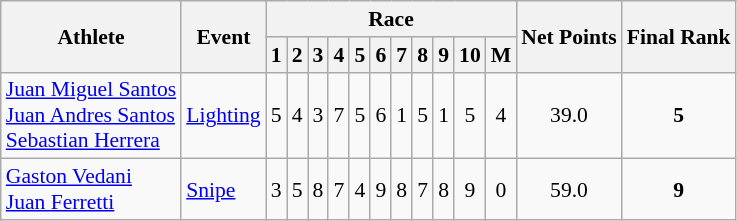<table class="wikitable" border="1" style="font-size:90%">
<tr>
<th rowspan=2>Athlete</th>
<th rowspan=2>Event</th>
<th colspan=11>Race</th>
<th rowspan=2>Net Points</th>
<th rowspan=2>Final Rank</th>
</tr>
<tr>
<th>1</th>
<th>2</th>
<th>3</th>
<th>4</th>
<th>5</th>
<th>6</th>
<th>7</th>
<th>8</th>
<th>9</th>
<th>10</th>
<th>M</th>
</tr>
<tr align=center>
<td align=left><a href='#'>Juan Miguel Santos</a><br><a href='#'>Juan Andres Santos</a><br><a href='#'>Sebastian Herrera</a></td>
<td align=left><a href='#'>Lighting</a></td>
<td>5</td>
<td>4</td>
<td>3</td>
<td>7</td>
<td>5</td>
<td>6</td>
<td>1</td>
<td>5</td>
<td>1</td>
<td>5</td>
<td>4</td>
<td>39.0</td>
<td><strong>5</strong></td>
</tr>
<tr align=center>
<td align=left><a href='#'>Gaston Vedani</a><br><a href='#'>Juan Ferretti</a></td>
<td align=left><a href='#'>Snipe</a></td>
<td>3</td>
<td>5</td>
<td>8</td>
<td>7</td>
<td>4</td>
<td>9</td>
<td>8</td>
<td>7</td>
<td>8</td>
<td>9</td>
<td>0</td>
<td>59.0</td>
<td><strong>9</strong></td>
</tr>
</table>
